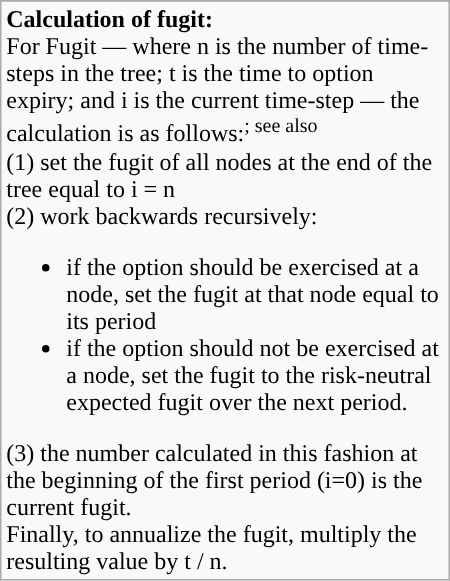<table class="wikitable floatright" | width="300">
<tr style="font-size: 86%">
</tr>
<tr>
<td><strong>Calculation of fugit:</strong><br>For Fugit — where n is the number of time-steps in the tree; t is the time to option expiry; and i is the current time-step — the calculation is as follows:<sup>; see also</sup> <br>(1) set the fugit of all nodes at the end of the tree equal to i = n<br>(2) work backwards recursively:<ul><li>if the option should be exercised at a node, set the fugit at that node equal to its period</li><li>if the option should not be exercised at a node, set the fugit to the risk-neutral expected fugit over the next period.</li></ul>(3) the number calculated in this fashion at the beginning of the first period (i=0) is the current fugit.<br>Finally, to annualize the fugit, multiply the resulting value by t / n.</td>
</tr>
</table>
